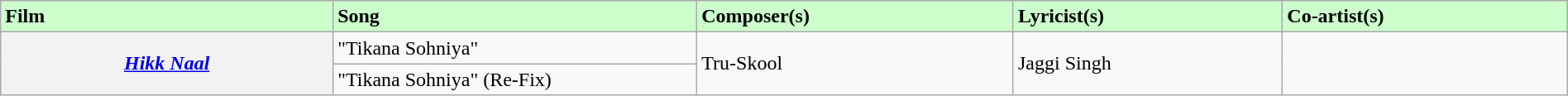<table class="wikitable plainrowheaders" width="100%" textcolor:#000;">
<tr style="background:#cfc; text-align:"center;">
<td scope="col" width=21%><strong>Film</strong></td>
<td scope="col" width=23%><strong>Song</strong></td>
<td scope="col" width=20%><strong>Composer(s)</strong></td>
<td scope="col" width=17%><strong>Lyricist(s)</strong></td>
<td scope="col" width=18%><strong>Co-artist(s)</strong></td>
</tr>
<tr>
<th scope="row" rowspan="2"><em><a href='#'>Hikk Naal</a></em></th>
<td>"Tikana Sohniya"</td>
<td rowspan="2">Tru-Skool</td>
<td rowspan="2">Jaggi Singh</td>
<td rowspan="2"></td>
</tr>
<tr>
<td>"Tikana Sohniya" (Re-Fix)</td>
</tr>
</table>
